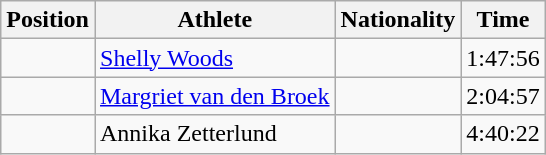<table class="wikitable sortable">
<tr>
<th>Position</th>
<th>Athlete</th>
<th>Nationality</th>
<th>Time</th>
</tr>
<tr>
<td align=center></td>
<td><a href='#'>Shelly Woods</a></td>
<td></td>
<td>1:47:56</td>
</tr>
<tr>
<td align=center></td>
<td><a href='#'>Margriet van den Broek</a></td>
<td></td>
<td>2:04:57</td>
</tr>
<tr>
<td align=center></td>
<td>Annika Zetterlund</td>
<td></td>
<td>4:40:22</td>
</tr>
</table>
